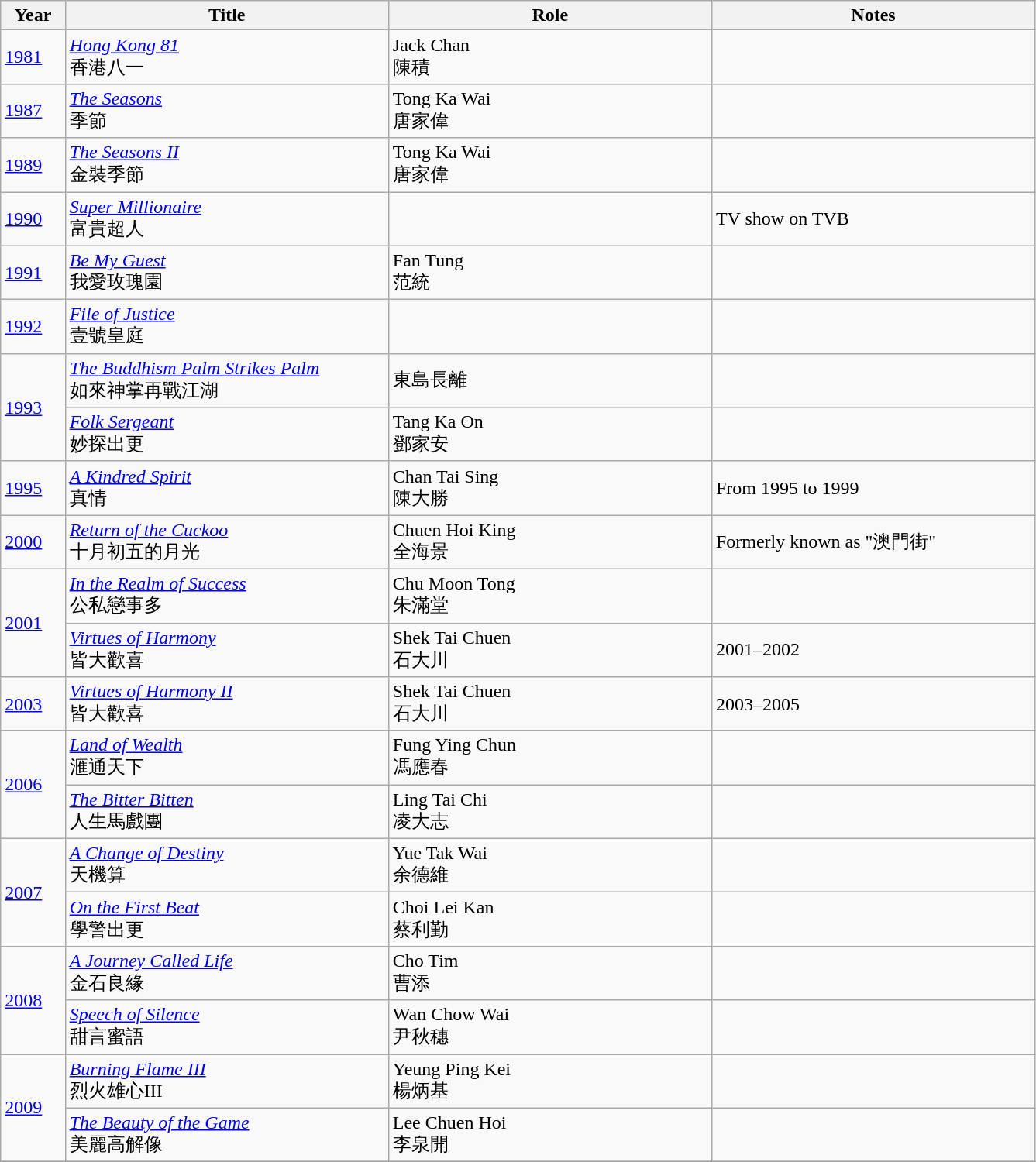<table class="wikitable">
<tr>
<th width=5%>Year</th>
<th width=25%>Title</th>
<th width=25%>Role</th>
<th width=25%>Notes</th>
</tr>
<tr>
<td><a href='#'>1981</a></td>
<td><em><a href='#'>Hong Kong 81</a></em><br>香港八一</td>
<td>Jack Chan<br>陳積</td>
<td></td>
</tr>
<tr>
<td><a href='#'>1987</a></td>
<td><em><a href='#'>The Seasons</a></em><br>季節</td>
<td>Tong Ka Wai<br>唐家偉</td>
<td></td>
</tr>
<tr>
<td><a href='#'>1989</a></td>
<td><em><a href='#'>The Seasons II</a></em><br>金裝季節</td>
<td>Tong Ka Wai<br>唐家偉</td>
<td></td>
</tr>
<tr>
<td><a href='#'>1990</a></td>
<td><em><a href='#'>Super Millionaire</a></em><br>富貴超人</td>
<td></td>
<td>TV show on TVB</td>
</tr>
<tr>
<td><a href='#'>1991</a></td>
<td><em><a href='#'>Be My Guest</a></em><br>我愛玫瑰園</td>
<td>Fan Tung<br>范統</td>
<td></td>
</tr>
<tr>
<td><a href='#'>1992</a></td>
<td><em><a href='#'>File of Justice</a></em><br>壹號皇庭</td>
<td Lawyer Cheung Man Biu></td>
</tr>
<tr>
<td rowspan="2"><a href='#'>1993</a></td>
<td><em><a href='#'>The Buddhism Palm Strikes Palm</a></em><br>如來神掌再戰江湖</td>
<td>東島長離</td>
<td></td>
</tr>
<tr>
<td><em><a href='#'>Folk Sergeant</a></em><br>妙探出更</td>
<td>Tang Ka On<br>鄧家安</td>
<td></td>
</tr>
<tr>
<td><a href='#'>1995</a></td>
<td><em><a href='#'>A Kindred Spirit</a></em><br>真情</td>
<td>Chan Tai Sing<br>陳大勝</td>
<td>From 1995 to 1999</td>
</tr>
<tr>
<td><a href='#'>2000</a></td>
<td><em><a href='#'>Return of the Cuckoo</a></em><br>十月初五的月光</td>
<td>Chuen Hoi King<br>全海景</td>
<td>Formerly known as "澳門街"</td>
</tr>
<tr>
<td rowspan="2"><a href='#'>2001</a></td>
<td><em><a href='#'>In the Realm of Success</a></em><br>公私戀事多</td>
<td>Chu Moon Tong<br>朱滿堂</td>
<td></td>
</tr>
<tr>
<td><em><a href='#'>Virtues of Harmony</a></em><br>皆大歡喜</td>
<td>Shek Tai Chuen<br>石大川</td>
<td>2001–2002</td>
</tr>
<tr>
<td><a href='#'>2003</a></td>
<td><em><a href='#'>Virtues of Harmony II</a></em><br>皆大歡喜</td>
<td>Shek Tai Chuen<br>石大川</td>
<td>2003–2005</td>
</tr>
<tr>
<td rowspan="2"><a href='#'>2006</a></td>
<td><em><a href='#'>Land of Wealth</a></em><br>滙通天下</td>
<td>Fung Ying Chun<br>馮應春</td>
<td></td>
</tr>
<tr>
<td><em><a href='#'>The Bitter Bitten</a></em><br>人生馬戲團</td>
<td>Ling Tai Chi<br>凌大志</td>
<td></td>
</tr>
<tr>
<td rowspan="2"><a href='#'>2007</a></td>
<td><em><a href='#'>A Change of Destiny</a></em><br>天機算</td>
<td>Yue Tak Wai<br>余德維</td>
<td></td>
</tr>
<tr>
<td><em><a href='#'>On the First Beat</a></em><br>學警出更</td>
<td>Choi Lei Kan<br>蔡利勤</td>
<td></td>
</tr>
<tr>
<td rowspan="2"><a href='#'>2008</a></td>
<td><em><a href='#'>A Journey Called Life</a></em><br>金石良緣</td>
<td>Cho Tim<br>曹添</td>
<td></td>
</tr>
<tr>
<td><em><a href='#'>Speech of Silence</a></em><br>甜言蜜語</td>
<td>Wan Chow Wai<br>尹秋穗</td>
<td></td>
</tr>
<tr>
<td rowspan="2"><a href='#'>2009</a></td>
<td><em><a href='#'>Burning Flame III</a></em><br>烈火雄心III</td>
<td>Yeung Ping Kei<br>楊炳基</td>
<td></td>
</tr>
<tr>
<td><em><a href='#'>The Beauty of the Game</a></em><br>美麗高解像</td>
<td>Lee Chuen Hoi<br>李泉開</td>
<td></td>
</tr>
<tr>
</tr>
</table>
